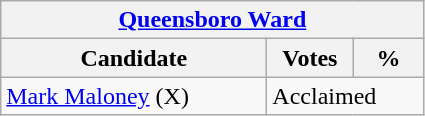<table class="wikitable">
<tr>
<th colspan="3"><a href='#'>Queensboro Ward</a></th>
</tr>
<tr>
<th style="width: 170px">Candidate</th>
<th style="width: 50px">Votes</th>
<th style="width: 40px">%</th>
</tr>
<tr>
<td><a href='#'>Mark Maloney</a> (X)</td>
<td colspan="2">Acclaimed</td>
</tr>
</table>
